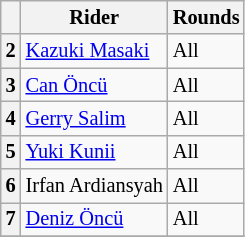<table class="wikitable" style="font-size: 85%;">
<tr>
<th></th>
<th>Rider</th>
<th>Rounds</th>
</tr>
<tr>
<th>2</th>
<td> <a href='#'>Kazuki Masaki</a></td>
<td>All</td>
</tr>
<tr>
<th>3</th>
<td> <a href='#'>Can Öncü</a></td>
<td>All</td>
</tr>
<tr>
<th>4</th>
<td> <a href='#'>Gerry Salim</a></td>
<td>All</td>
</tr>
<tr>
<th>5</th>
<td> <a href='#'>Yuki Kunii</a></td>
<td>All</td>
</tr>
<tr>
<th>6</th>
<td> Irfan Ardiansyah</td>
<td>All</td>
</tr>
<tr>
<th>7</th>
<td align="left"> <a href='#'>Deniz Öncü</a></td>
<td>All</td>
</tr>
<tr>
</tr>
</table>
